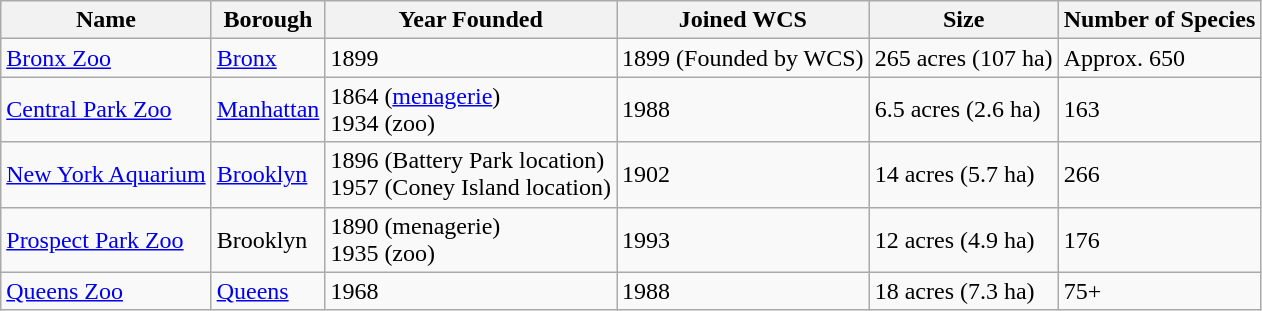<table class="wikitable sortable">
<tr>
<th>Name</th>
<th>Borough</th>
<th>Year Founded</th>
<th>Joined WCS</th>
<th>Size</th>
<th>Number of Species</th>
</tr>
<tr>
<td><a href='#'>Bronx Zoo</a></td>
<td><a href='#'>Bronx</a></td>
<td>1899</td>
<td>1899 (Founded by WCS)</td>
<td>265 acres (107 ha)</td>
<td>Approx. 650</td>
</tr>
<tr>
<td><a href='#'>Central Park Zoo</a></td>
<td><a href='#'>Manhattan</a></td>
<td>1864 (<a href='#'>menagerie</a>)<br>1934 (zoo)</td>
<td>1988</td>
<td>6.5 acres (2.6 ha)</td>
<td>163</td>
</tr>
<tr>
<td><a href='#'>New York Aquarium</a></td>
<td><a href='#'>Brooklyn</a></td>
<td>1896 (Battery Park location)<br>1957 (Coney Island location)</td>
<td>1902</td>
<td>14 acres (5.7 ha)</td>
<td>266</td>
</tr>
<tr>
<td><a href='#'>Prospect Park Zoo</a></td>
<td>Brooklyn</td>
<td>1890 (menagerie)<br>1935 (zoo)</td>
<td>1993</td>
<td>12 acres (4.9 ha)</td>
<td>176</td>
</tr>
<tr>
<td><a href='#'>Queens Zoo</a></td>
<td><a href='#'>Queens</a></td>
<td>1968</td>
<td>1988</td>
<td>18 acres (7.3 ha)</td>
<td>75+</td>
</tr>
</table>
